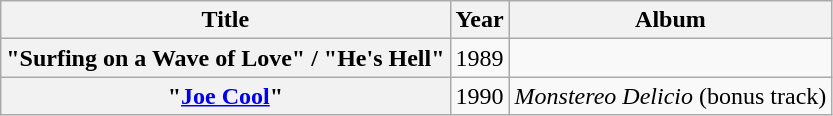<table class="wikitable plainrowheaders" style="text-align:center;">
<tr>
<th>Title</th>
<th>Year</th>
<th>Album</th>
</tr>
<tr>
<th scope="row">"Surfing on a Wave of Love" / "He's Hell"</th>
<td>1989</td>
<td></td>
</tr>
<tr>
<th scope="row">"<a href='#'>Joe Cool</a>"</th>
<td>1990</td>
<td><em>Monstereo Delicio</em> (bonus track)</td>
</tr>
</table>
